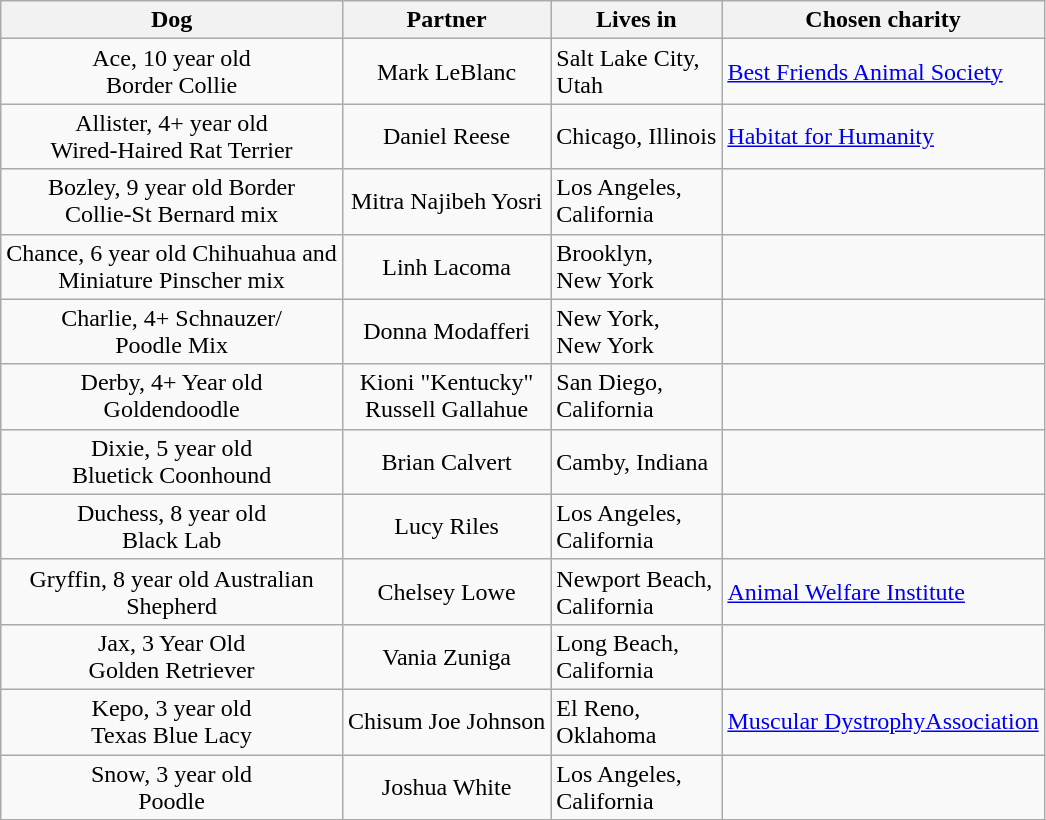<table class="wikitable" style="text-align:left">
<tr>
<th>Dog</th>
<th>Partner</th>
<th>Lives in</th>
<th>Chosen charity</th>
</tr>
<tr>
<td align="center">Ace, 10 year old<br>Border Collie</td>
<td align="center">Mark LeBlanc</td>
<td>Salt Lake City,<br>Utah</td>
<td><a href='#'>Best Friends Animal Society</a></td>
</tr>
<tr>
<td align="center">Allister, 4+ year old<br>Wired-Haired Rat Terrier</td>
<td align="center">Daniel Reese</td>
<td>Chicago, Illinois</td>
<td><a href='#'>Habitat for Humanity</a></td>
</tr>
<tr>
<td align="center">Bozley, 9 year old Border<br>Collie-St Bernard mix</td>
<td align="center">Mitra Najibeh Yosri</td>
<td>Los Angeles,<br>California</td>
<td></td>
</tr>
<tr>
<td align="center">Chance, 6 year old Chihuahua and<br>Miniature Pinscher mix</td>
<td align="center">Linh Lacoma</td>
<td>Brooklyn,<br>New York</td>
<td></td>
</tr>
<tr>
<td align="center">Charlie, 4+ Schnauzer/<br>Poodle Mix</td>
<td align="center">Donna Modafferi</td>
<td>New York,<br>New York</td>
<td></td>
</tr>
<tr>
<td align="center">Derby, 4+ Year old<br>Goldendoodle</td>
<td align="center">Kioni "Kentucky"<br>Russell Gallahue</td>
<td>San Diego,<br>California</td>
<td></td>
</tr>
<tr>
<td align="center">Dixie, 5 year old<br>Bluetick Coonhound</td>
<td align="center">Brian Calvert</td>
<td>Camby, Indiana</td>
<td></td>
</tr>
<tr>
<td align="center">Duchess, 8 year old<br>Black Lab</td>
<td align="center">Lucy Riles</td>
<td>Los Angeles,<br>California</td>
<td></td>
</tr>
<tr>
<td align="center">Gryffin, 8 year old Australian<br>Shepherd</td>
<td align="center">Chelsey Lowe</td>
<td>Newport Beach,<br>California</td>
<td><a href='#'>Animal Welfare Institute</a></td>
</tr>
<tr>
<td align="center">Jax, 3 Year Old<br>Golden Retriever</td>
<td align="center">Vania Zuniga</td>
<td>Long Beach,<br>California</td>
<td></td>
</tr>
<tr>
<td align="center">Kepo, 3 year old<br>Texas Blue Lacy</td>
<td align="center">Chisum Joe Johnson</td>
<td>El Reno,<br>Oklahoma</td>
<td><a href='#'>Muscular DystrophyAssociation</a></td>
</tr>
<tr>
<td align="center">Snow, 3 year old<br>Poodle</td>
<td align="center">Joshua White</td>
<td>Los Angeles,<br>California</td>
<td></td>
</tr>
</table>
